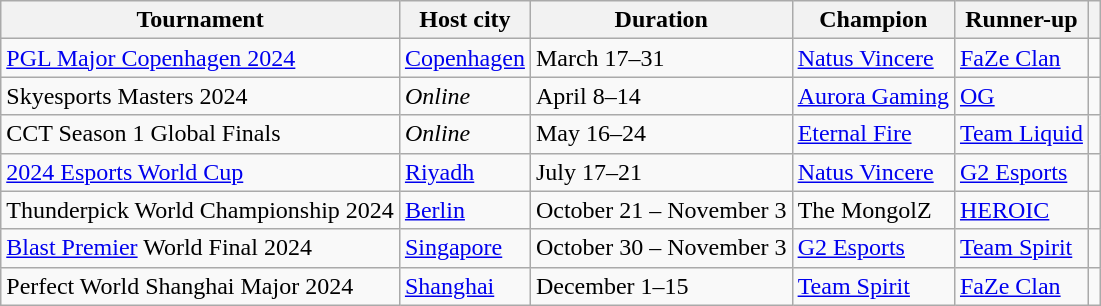<table class="wikitable">
<tr>
<th>Tournament</th>
<th>Host city</th>
<th>Duration</th>
<th>Champion</th>
<th>Runner-up</th>
<th></th>
</tr>
<tr>
<td><a href='#'>PGL Major Copenhagen 2024</a></td>
<td> <a href='#'>Copenhagen</a></td>
<td>March 17–31</td>
<td><a href='#'>Natus Vincere</a></td>
<td><a href='#'>FaZe Clan</a></td>
<td></td>
</tr>
<tr>
<td>Skyesports Masters 2024</td>
<td><em>Online</em></td>
<td>April 8–14</td>
<td><a href='#'>Aurora Gaming</a></td>
<td><a href='#'>OG</a></td>
<td></td>
</tr>
<tr>
<td>CCT Season 1 Global Finals</td>
<td><em>Online</em></td>
<td>May 16–24</td>
<td><a href='#'>Eternal Fire</a></td>
<td><a href='#'>Team Liquid</a></td>
<td></td>
</tr>
<tr>
<td><a href='#'>2024 Esports World Cup</a></td>
<td> <a href='#'>Riyadh</a></td>
<td>July 17–21</td>
<td><a href='#'>Natus Vincere</a></td>
<td><a href='#'>G2 Esports</a></td>
<td></td>
</tr>
<tr>
<td>Thunderpick World Championship 2024</td>
<td> <a href='#'>Berlin</a></td>
<td>October 21 – November 3</td>
<td>The MongolZ</td>
<td><a href='#'>HEROIC</a></td>
<td></td>
</tr>
<tr>
<td><a href='#'>Blast Premier</a> World Final 2024</td>
<td> <a href='#'>Singapore</a></td>
<td>October 30 – November 3</td>
<td><a href='#'>G2 Esports</a></td>
<td><a href='#'>Team Spirit</a></td>
<td></td>
</tr>
<tr>
<td>Perfect World Shanghai Major 2024</td>
<td> <a href='#'>Shanghai</a></td>
<td>December 1–15</td>
<td><a href='#'>Team Spirit</a></td>
<td><a href='#'>FaZe Clan</a></td>
<td></td>
</tr>
</table>
